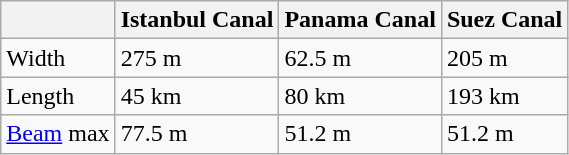<table class="wikitable">
<tr>
<th></th>
<th>Istanbul Canal</th>
<th>Panama Canal</th>
<th>Suez Canal</th>
</tr>
<tr>
<td>Width</td>
<td>275 m</td>
<td>62.5 m</td>
<td>205 m</td>
</tr>
<tr>
<td>Length</td>
<td>45 km</td>
<td>80 km</td>
<td>193 km</td>
</tr>
<tr>
<td><a href='#'>Beam</a> max</td>
<td>77.5 m</td>
<td>51.2 m</td>
<td>51.2 m</td>
</tr>
</table>
